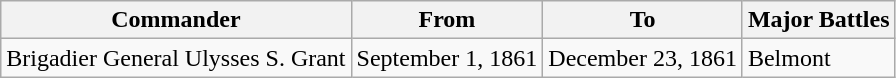<table class="wikitable">
<tr>
<th>Commander</th>
<th>From</th>
<th>To</th>
<th>Major Battles</th>
</tr>
<tr>
<td>Brigadier General Ulysses S. Grant</td>
<td>September 1, 1861</td>
<td>December 23, 1861</td>
<td>Belmont</td>
</tr>
</table>
